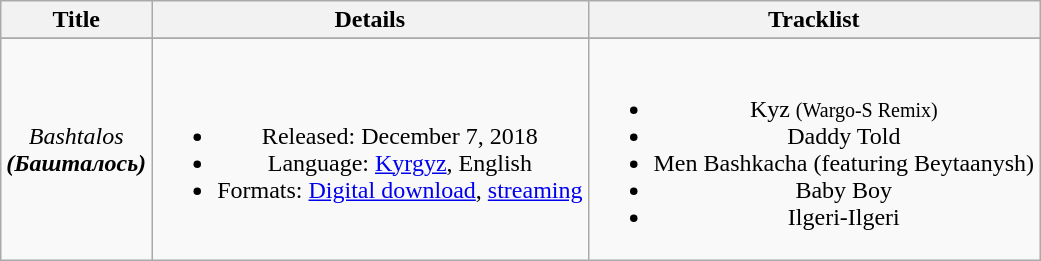<table class="wikitable plainrowheaders" style="text-align:center;">
<tr>
<th scope="col">Title</th>
<th scope="col">Details</th>
<th scope="col">Tracklist</th>
</tr>
<tr>
</tr>
<tr>
<td><em>Bashtalos<strong> <br> (Баштaлось)</td>
<td><br><ul><li>Released: December 7, 2018</li><li>Language: <a href='#'>Kyrgyz</a>, English</li><li>Formats: <a href='#'>Digital download</a>, <a href='#'>streaming</a></li></ul></td>
<td><br><ul><li>Kyz <small>(Wargo-S Remix)</small></li><li>Daddy Told</li><li>Men Bashkacha (featuring Beytaanysh)</li><li>Baby Boy</li><li>Ilgeri-Ilgeri</li></ul></td>
</tr>
</table>
